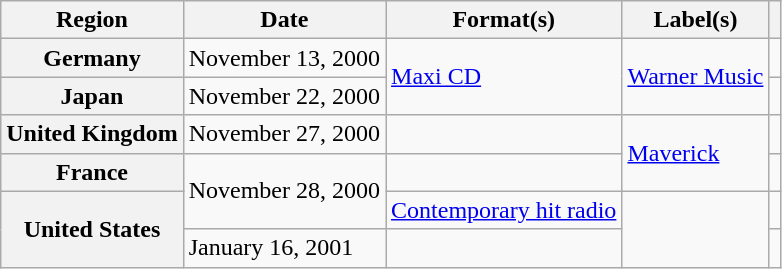<table class="wikitable plainrowheaders">
<tr>
<th scope="col">Region</th>
<th scope="col">Date</th>
<th scope="col">Format(s)</th>
<th scope="col">Label(s)</th>
<th scope="col"></th>
</tr>
<tr>
<th scope="row">Germany</th>
<td>November 13, 2000</td>
<td rowspan="2"><a href='#'>Maxi CD</a></td>
<td rowspan="2"><a href='#'>Warner Music</a></td>
<td></td>
</tr>
<tr>
<th scope="row">Japan</th>
<td>November 22, 2000</td>
<td></td>
</tr>
<tr>
<th scope="row">United Kingdom</th>
<td>November 27, 2000</td>
<td></td>
<td rowspan="2"><a href='#'>Maverick</a></td>
<td></td>
</tr>
<tr>
<th scope="row">France</th>
<td rowspan="2">November 28, 2000</td>
<td></td>
<td></td>
</tr>
<tr>
<th scope="row" rowspan="2">United States</th>
<td><a href='#'>Contemporary hit radio</a></td>
<td rowspan="2"></td>
<td></td>
</tr>
<tr>
<td>January 16, 2001</td>
<td></td>
<td></td>
</tr>
</table>
